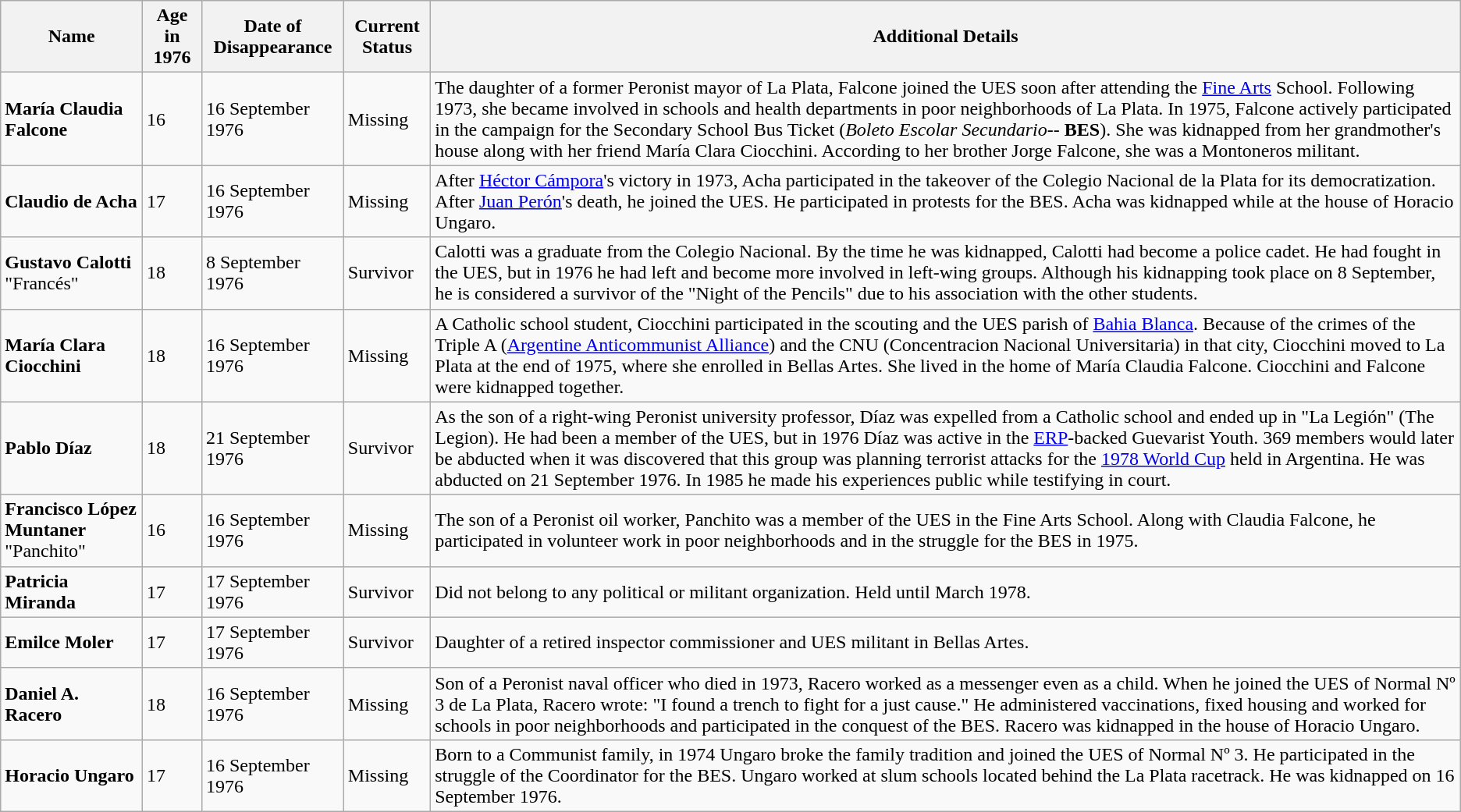<table class="wikitable">
<tr>
<th>Name</th>
<th>Age in 1976</th>
<th>Date of Disappearance</th>
<th>Current Status</th>
<th>Additional Details</th>
</tr>
<tr>
<td><strong>María Claudia Falcone</strong></td>
<td>16</td>
<td>16 September 1976</td>
<td>Missing</td>
<td>The daughter of a former Peronist mayor of La Plata, Falcone joined the UES soon after attending the <a href='#'>Fine Arts</a> School. Following 1973, she became involved in schools and health departments in poor neighborhoods of La Plata. In 1975, Falcone actively participated in the campaign for the Secondary School Bus Ticket (<em>Boleto Escolar Secundario</em>-- <strong>BES</strong>). She was kidnapped from her grandmother's house along with her friend María Clara Ciocchini. According to her brother Jorge Falcone, she was a Montoneros militant.</td>
</tr>
<tr>
<td><strong>Claudio de Acha</strong></td>
<td>17</td>
<td>16 September 1976</td>
<td>Missing</td>
<td>After <a href='#'>Héctor Cámpora</a>'s victory in 1973, Acha participated in the takeover of the Colegio Nacional de la Plata for its democratization. After <a href='#'>Juan Perón</a>'s death, he joined the UES. He participated in protests for the BES.  Acha was kidnapped while at the house of Horacio Ungaro.</td>
</tr>
<tr>
<td><strong>Gustavo Calotti</strong> "Francés"</td>
<td>18</td>
<td>8 September 1976</td>
<td>Survivor</td>
<td>Calotti was a graduate from the Colegio Nacional. By the time he was kidnapped, Calotti had become a police cadet. He had fought in the UES, but in 1976 he had left and become more involved in left-wing groups. Although his kidnapping took place on 8 September, he is considered a survivor of the "Night of the Pencils" due to his association with the other students.</td>
</tr>
<tr>
<td><strong>María Clara Ciocchini</strong></td>
<td>18</td>
<td>16 September 1976</td>
<td>Missing</td>
<td>A Catholic school student, Ciocchini participated in the scouting and the UES parish of <a href='#'>Bahia Blanca</a>. Because of the crimes of the Triple A (<a href='#'>Argentine Anticommunist Alliance</a>) and the CNU (Concentracion Nacional Universitaria) in that city, Ciocchini moved to La Plata at the end of 1975, where she enrolled in Bellas Artes. She lived in the home of María Claudia Falcone. Ciocchini and Falcone were kidnapped together.</td>
</tr>
<tr>
<td><strong>Pablo Díaz</strong></td>
<td>18</td>
<td>21 September 1976</td>
<td>Survivor</td>
<td>As the son of a right-wing Peronist university professor, Díaz was expelled from a Catholic school and ended up in "La Legión" (The Legion). He had been a member of the UES, but in 1976 Díaz was active in the <a href='#'>ERP</a>-backed Guevarist Youth.  369 members would later be abducted when it was discovered that this group was planning terrorist attacks for the <a href='#'>1978 World Cup</a> held in Argentina. He was abducted on 21 September 1976. In 1985 he made his experiences public while testifying in court.</td>
</tr>
<tr>
<td><strong>Francisco López Muntaner</strong> "Panchito"</td>
<td>16</td>
<td>16 September 1976</td>
<td>Missing</td>
<td>The son of a Peronist oil worker, Panchito was a member of the UES in the Fine Arts School. Along with Claudia Falcone, he participated in volunteer work in poor neighborhoods and in the struggle for the BES in 1975.</td>
</tr>
<tr>
<td><strong>Patricia Miranda</strong></td>
<td>17</td>
<td>17 September 1976</td>
<td>Survivor</td>
<td>Did not belong to any political or militant organization. Held until March 1978.</td>
</tr>
<tr>
<td><strong>Emilce Moler</strong></td>
<td>17</td>
<td>17 September 1976</td>
<td>Survivor</td>
<td>Daughter of a retired inspector commissioner and UES militant in Bellas Artes.</td>
</tr>
<tr>
<td><strong>Daniel A. Racero</strong></td>
<td>18</td>
<td>16 September 1976</td>
<td>Missing</td>
<td>Son of a Peronist naval officer who died in 1973, Racero worked as a messenger even as a child. When he joined the UES of Normal Nº 3 de La Plata, Racero wrote: "I found a trench to fight for a just cause." He administered vaccinations, fixed housing and worked for schools in poor neighborhoods and participated in the conquest of the BES. Racero was kidnapped in the house of Horacio Ungaro.</td>
</tr>
<tr>
<td><strong>Horacio Ungaro</strong></td>
<td>17</td>
<td>16 September 1976</td>
<td>Missing</td>
<td>Born to a Communist family, in 1974 Ungaro broke the family tradition and joined the UES of Normal Nº 3. He participated in the struggle of the Coordinator for the BES. Ungaro worked at slum schools located behind the La Plata racetrack.  He was kidnapped on 16 September 1976.</td>
</tr>
</table>
